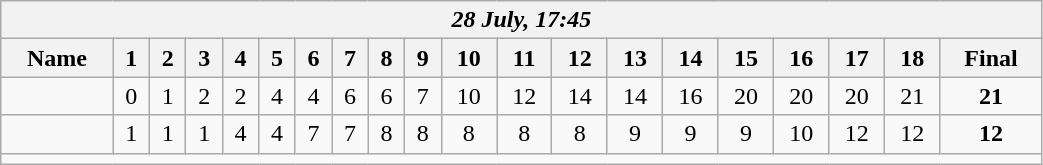<table class=wikitable style="text-align:center; width: 55%">
<tr>
<th colspan=20><em>28 July, 17:45</em></th>
</tr>
<tr>
<th>Name</th>
<th>1</th>
<th>2</th>
<th>3</th>
<th>4</th>
<th>5</th>
<th>6</th>
<th>7</th>
<th>8</th>
<th>9</th>
<th>10</th>
<th>11</th>
<th>12</th>
<th>13</th>
<th>14</th>
<th>15</th>
<th>16</th>
<th>17</th>
<th>18</th>
<th>Final</th>
</tr>
<tr>
<td align=left><strong></strong></td>
<td>0</td>
<td>1</td>
<td>2</td>
<td>2</td>
<td>4</td>
<td>4</td>
<td>6</td>
<td>6</td>
<td>7</td>
<td>10</td>
<td>12</td>
<td>14</td>
<td>14</td>
<td>16</td>
<td>20</td>
<td>20</td>
<td>20</td>
<td>21</td>
<td><strong>21</strong></td>
</tr>
<tr>
<td align=left></td>
<td>1</td>
<td>1</td>
<td>1</td>
<td>4</td>
<td>4</td>
<td>7</td>
<td>7</td>
<td>8</td>
<td>8</td>
<td>8</td>
<td>8</td>
<td>8</td>
<td>9</td>
<td>9</td>
<td>9</td>
<td>10</td>
<td>12</td>
<td>12</td>
<td><strong>12</strong></td>
</tr>
<tr>
<td colspan=20></td>
</tr>
</table>
